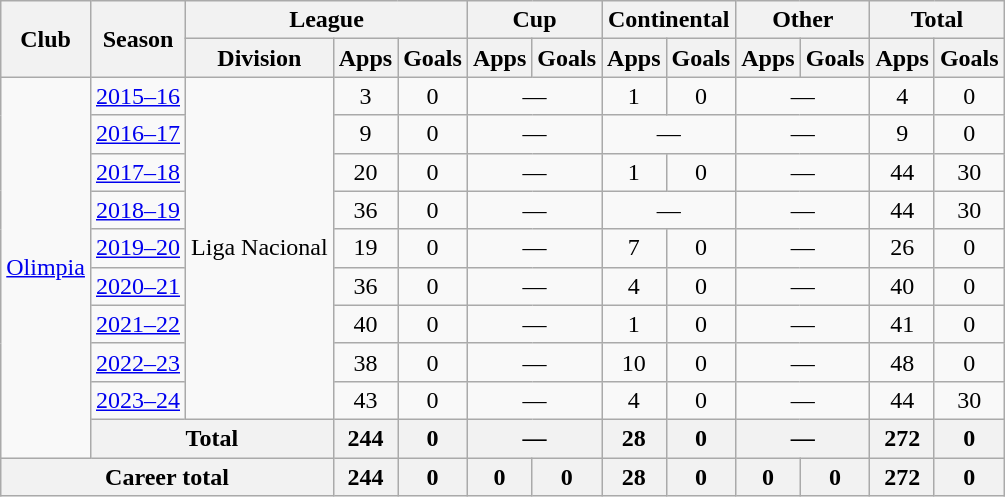<table class="wikitable" style="text-align:center">
<tr>
<th rowspan="2">Club</th>
<th rowspan="2">Season</th>
<th colspan="3">League</th>
<th colspan="2">Cup</th>
<th colspan="2">Continental</th>
<th colspan="2">Other</th>
<th colspan="2">Total</th>
</tr>
<tr>
<th>Division</th>
<th>Apps</th>
<th>Goals</th>
<th>Apps</th>
<th>Goals</th>
<th>Apps</th>
<th>Goals</th>
<th>Apps</th>
<th>Goals</th>
<th>Apps</th>
<th>Goals</th>
</tr>
<tr>
<td rowspan="10"><a href='#'>Olimpia</a></td>
<td><a href='#'>2015–16</a></td>
<td rowspan="9">Liga Nacional</td>
<td>3</td>
<td>0</td>
<td colspan="2">—</td>
<td>1</td>
<td>0</td>
<td colspan="2">—</td>
<td>4</td>
<td>0</td>
</tr>
<tr>
<td><a href='#'>2016–17</a></td>
<td>9</td>
<td>0</td>
<td colspan="2">—</td>
<td colspan="2">—</td>
<td colspan="2">—</td>
<td>9</td>
<td>0</td>
</tr>
<tr>
<td><a href='#'>2017–18</a></td>
<td>20</td>
<td>0</td>
<td colspan="2">—</td>
<td>1</td>
<td>0</td>
<td colspan="2">—</td>
<td>44</td>
<td>30</td>
</tr>
<tr>
<td><a href='#'>2018–19</a></td>
<td>36</td>
<td>0</td>
<td colspan="2">—</td>
<td colspan="2">—</td>
<td colspan="2">—</td>
<td>44</td>
<td>30</td>
</tr>
<tr>
<td><a href='#'>2019–20</a></td>
<td>19</td>
<td>0</td>
<td colspan="2">—</td>
<td>7</td>
<td>0</td>
<td colspan="2">—</td>
<td>26</td>
<td>0</td>
</tr>
<tr>
<td><a href='#'>2020–21</a></td>
<td>36</td>
<td>0</td>
<td colspan="2">—</td>
<td>4</td>
<td>0</td>
<td colspan="2">—</td>
<td>40</td>
<td>0</td>
</tr>
<tr>
<td><a href='#'>2021–22</a></td>
<td>40</td>
<td>0</td>
<td colspan="2">—</td>
<td>1</td>
<td>0</td>
<td colspan="2">—</td>
<td>41</td>
<td>0</td>
</tr>
<tr>
<td><a href='#'>2022–23</a></td>
<td>38</td>
<td>0</td>
<td colspan="2">—</td>
<td>10</td>
<td>0</td>
<td colspan="2">—</td>
<td>48</td>
<td>0</td>
</tr>
<tr>
<td><a href='#'>2023–24</a></td>
<td>43</td>
<td>0</td>
<td colspan="2">—</td>
<td>4</td>
<td>0</td>
<td colspan="2">—</td>
<td>44</td>
<td>30</td>
</tr>
<tr>
<th colspan="2">Total</th>
<th>244</th>
<th>0</th>
<th colspan="2">—</th>
<th>28</th>
<th>0</th>
<th colspan="2">—</th>
<th>272</th>
<th>0</th>
</tr>
<tr>
<th colspan="3">Career total</th>
<th>244</th>
<th>0</th>
<th>0</th>
<th>0</th>
<th>28</th>
<th>0</th>
<th>0</th>
<th>0</th>
<th>272</th>
<th>0</th>
</tr>
</table>
